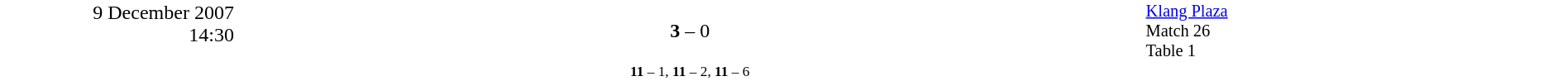<table style="width:100%; background:#ffffff;" cellspacing="0">
<tr>
<td rowspan="2" width="15%" style="text-align:right; vertical-align:top;">9 December 2007<br>14:30<br></td>
<td width="25%" style="text-align:right"><strong></strong></td>
<td width="8%" style="text-align:center"><strong>3</strong> – 0</td>
<td width="25%"></td>
<td width="27%" style="font-size:85%; vertical-align:top;"><a href='#'>Klang Plaza</a><br>Match 26<br>Table 1</td>
</tr>
<tr width="58%" style="font-size:85%;vertical-align:top;"|>
<td colspan="3" style="font-size:85%; text-align:center; vertical-align:top;"><strong>11</strong> – 1, <strong>11</strong> – 2, <strong>11</strong> – 6</td>
</tr>
</table>
